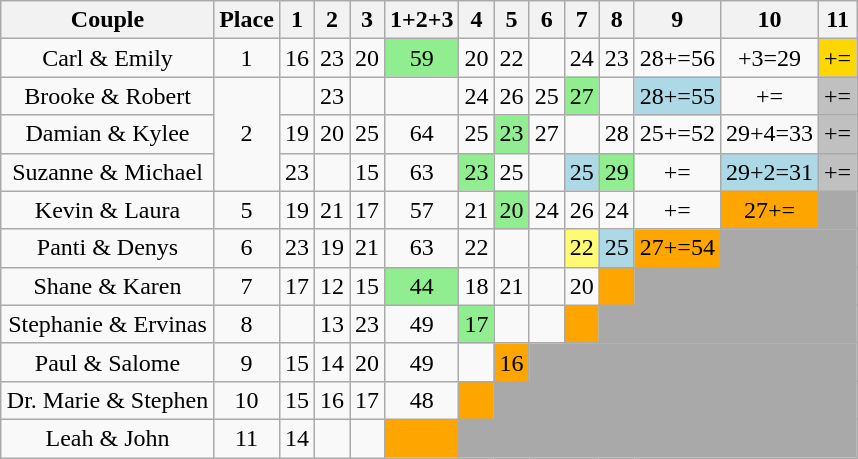<table class="wikitable sortable" style="margin: auto; text-align: center;">
<tr>
<th>Couple</th>
<th>Place</th>
<th>1</th>
<th>2</th>
<th>3</th>
<th>1+2+3</th>
<th>4</th>
<th>5</th>
<th>6</th>
<th>7</th>
<th>8</th>
<th>9</th>
<th>10</th>
<th>11</th>
</tr>
<tr>
<td>Carl & Emily</td>
<td>1</td>
<td>16</td>
<td>23</td>
<td>20</td>
<td bgcolor=lightgreen>59</td>
<td>20</td>
<td>22</td>
<td></td>
<td>24</td>
<td>23</td>
<td>28+=56</td>
<td>+3=29</td>
<td style="background:gold;">+=</td>
</tr>
<tr>
<td>Brooke & Robert</td>
<td rowspan="3">2</td>
<td></td>
<td>23</td>
<td></td>
<td></td>
<td>24</td>
<td>26</td>
<td>25</td>
<td bgcolor="lightgreen">27</td>
<td></td>
<td bgcolor="lightblue">28+=55</td>
<td>+=</td>
<td style="background:silver;">+=</td>
</tr>
<tr>
<td>Damian & Kylee</td>
<td>19</td>
<td>20</td>
<td>25</td>
<td>64</td>
<td>25</td>
<td bgcolor="lightgreen">23</td>
<td>27</td>
<td></td>
<td>28</td>
<td>25+=52</td>
<td>29+4=33</td>
<td style="background:silver;">+=</td>
</tr>
<tr>
<td>Suzanne & Michael</td>
<td>23</td>
<td></td>
<td>15</td>
<td>63</td>
<td bgcolor=lightgreen>23</td>
<td>25</td>
<td></td>
<td bgcolor=lightblue>25</td>
<td bgcolor=lightgreen>29</td>
<td>+=</td>
<td bgcolor=lightblue>29+2=31</td>
<td style="background:silver;">+=</td>
</tr>
<tr>
<td>Kevin & Laura</td>
<td>5</td>
<td>19</td>
<td>21</td>
<td>17</td>
<td>57</td>
<td>21</td>
<td bgcolor=lightgreen>20</td>
<td>24</td>
<td>26</td>
<td>24</td>
<td>+=</td>
<td bgcolor=orange>27+=</td>
<td bgcolor="darkgrey"></td>
</tr>
<tr>
<td>Panti & Denys</td>
<td>6</td>
<td>23</td>
<td>19</td>
<td>21</td>
<td>63</td>
<td>22</td>
<td></td>
<td></td>
<td bgcolor=#fffa73>22</td>
<td bgcolor=lightblue>25</td>
<td bgcolor=orange>27+=54</td>
<td colspan="2" bgcolor="darkgrey"></td>
</tr>
<tr>
<td>Shane & Karen</td>
<td>7</td>
<td>17</td>
<td>12</td>
<td>15</td>
<td bgcolor=lightgreen>44</td>
<td>18</td>
<td>21</td>
<td></td>
<td>20</td>
<td bgcolor=orange></td>
<td colspan="3" bgcolor="darkgrey"></td>
</tr>
<tr>
<td>Stephanie & Ervinas</td>
<td>8</td>
<td></td>
<td>13</td>
<td>23</td>
<td>49</td>
<td bgcolor=lightgreen>17</td>
<td></td>
<td></td>
<td bgcolor=orange></td>
<td colspan="4" bgcolor="darkgrey"></td>
</tr>
<tr>
<td>Paul & Salome</td>
<td>9</td>
<td>15</td>
<td>14</td>
<td>20</td>
<td>49</td>
<td></td>
<td bgcolor=orange>16</td>
<td colspan="6" bgcolor="darkgrey"></td>
</tr>
<tr>
<td>Dr. Marie & Stephen</td>
<td>10</td>
<td>15</td>
<td>16</td>
<td>17</td>
<td>48</td>
<td bgcolor=orange></td>
<td colspan="7" bgcolor="darkgrey"></td>
</tr>
<tr>
<td>Leah & John</td>
<td>11</td>
<td>14</td>
<td></td>
<td></td>
<td bgcolor=orange></td>
<td colspan="8" bgcolor="darkgrey"></td>
</tr>
</table>
